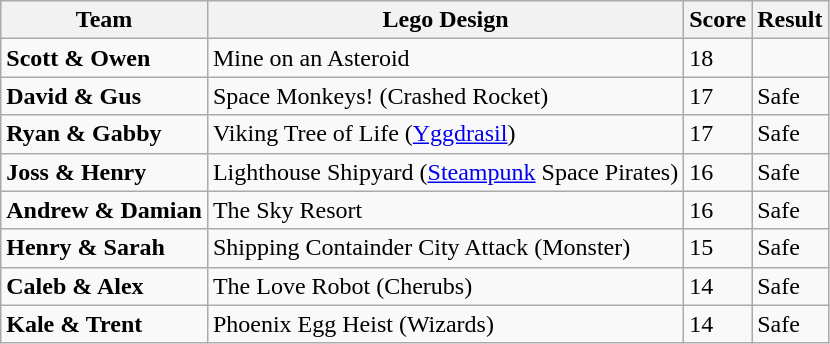<table class="wikitable plainrowheaders">
<tr>
<th scope="col">Team</th>
<th scope="col">Lego Design</th>
<th scope="col">Score</th>
<th>Result</th>
</tr>
<tr>
<td><strong>Scott & Owen</strong></td>
<td>Mine on an Asteroid</td>
<td>18</td>
<td></td>
</tr>
<tr>
<td><strong>David & Gus</strong></td>
<td>Space Monkeys! (Crashed Rocket)</td>
<td>17</td>
<td>Safe</td>
</tr>
<tr>
<td><strong>Ryan & Gabby</strong></td>
<td>Viking Tree of Life (<a href='#'>Yggdrasil</a>)</td>
<td>17</td>
<td>Safe</td>
</tr>
<tr>
<td><strong>Joss & Henry</strong></td>
<td>Lighthouse Shipyard (<a href='#'>Steampunk</a> Space Pirates)</td>
<td>16</td>
<td>Safe</td>
</tr>
<tr>
<td><strong>Andrew & Damian</strong></td>
<td>The Sky Resort</td>
<td>16</td>
<td>Safe</td>
</tr>
<tr>
<td><strong>Henry & Sarah</strong></td>
<td>Shipping Containder City Attack (Monster)</td>
<td>15</td>
<td>Safe</td>
</tr>
<tr>
<td><strong>Caleb & Alex</strong></td>
<td>The Love Robot (Cherubs)</td>
<td>14</td>
<td>Safe</td>
</tr>
<tr>
<td><strong>Kale & Trent</strong></td>
<td>Phoenix Egg Heist (Wizards)</td>
<td>14</td>
<td>Safe</td>
</tr>
</table>
